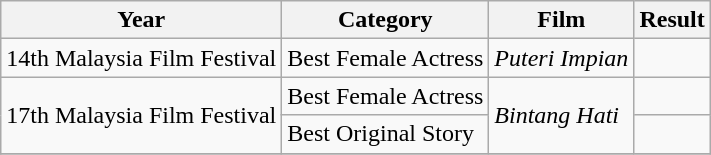<table class="wikitable">
<tr>
<th>Year</th>
<th>Category</th>
<th>Film</th>
<th>Result</th>
</tr>
<tr>
<td rowspan="1">14th Malaysia Film Festival</td>
<td>Best Female Actress</td>
<td><em>Puteri Impian</em></td>
<td></td>
</tr>
<tr>
<td rowspan="2">17th Malaysia Film Festival</td>
<td>Best Female Actress</td>
<td rowspan="2"><em>Bintang Hati</em></td>
<td></td>
</tr>
<tr>
<td>Best Original Story</td>
<td></td>
</tr>
<tr>
</tr>
</table>
